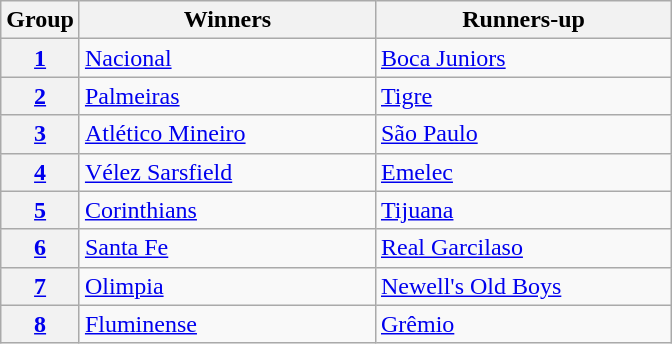<table class="wikitable">
<tr>
<th>Group</th>
<th width=190>Winners</th>
<th width=190>Runners-up</th>
</tr>
<tr>
<th><a href='#'>1</a></th>
<td> <a href='#'>Nacional</a></td>
<td> <a href='#'>Boca Juniors</a></td>
</tr>
<tr>
<th><a href='#'>2</a></th>
<td> <a href='#'>Palmeiras</a></td>
<td> <a href='#'>Tigre</a></td>
</tr>
<tr>
<th><a href='#'>3</a></th>
<td> <a href='#'>Atlético Mineiro</a></td>
<td> <a href='#'>São Paulo</a></td>
</tr>
<tr>
<th><a href='#'>4</a></th>
<td> <a href='#'>Vélez Sarsfield</a></td>
<td> <a href='#'>Emelec</a></td>
</tr>
<tr>
<th><a href='#'>5</a></th>
<td> <a href='#'>Corinthians</a></td>
<td> <a href='#'>Tijuana</a></td>
</tr>
<tr>
<th><a href='#'>6</a></th>
<td> <a href='#'>Santa Fe</a></td>
<td> <a href='#'>Real Garcilaso</a></td>
</tr>
<tr>
<th><a href='#'>7</a></th>
<td> <a href='#'>Olimpia</a></td>
<td> <a href='#'>Newell's Old Boys</a></td>
</tr>
<tr>
<th><a href='#'>8</a></th>
<td> <a href='#'>Fluminense</a></td>
<td> <a href='#'>Grêmio</a></td>
</tr>
</table>
